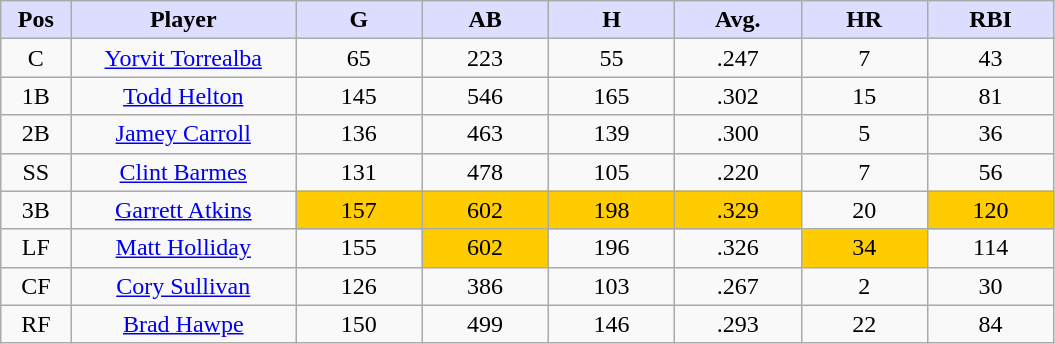<table class="wikitable sortable">
<tr>
<th style="background:#ddf; width:5%;">Pos</th>
<th style="background:#ddf; width:16%;">Player</th>
<th style="background:#ddf; width:9%;">G</th>
<th style="background:#ddf; width:9%;">AB</th>
<th style="background:#ddf; width:9%;">H</th>
<th style="background:#ddf; width:9%;">Avg.</th>
<th style="background:#ddf; width:9%;">HR</th>
<th style="background:#ddf; width:9%;">RBI</th>
</tr>
<tr style="text-align:center;">
<td>C</td>
<td><a href='#'>Yorvit Torrealba</a></td>
<td>65</td>
<td>223</td>
<td>55</td>
<td>.247</td>
<td>7</td>
<td>43</td>
</tr>
<tr style="text-align:center;">
<td>1B</td>
<td><a href='#'>Todd Helton</a></td>
<td>145</td>
<td>546</td>
<td>165</td>
<td>.302</td>
<td>15</td>
<td>81</td>
</tr>
<tr style="text-align:center;">
<td>2B</td>
<td><a href='#'>Jamey Carroll</a></td>
<td>136</td>
<td>463</td>
<td>139</td>
<td>.300</td>
<td>5</td>
<td>36</td>
</tr>
<tr style="text-align:center;">
<td>SS</td>
<td><a href='#'>Clint Barmes</a></td>
<td>131</td>
<td>478</td>
<td>105</td>
<td>.220</td>
<td>7</td>
<td>56</td>
</tr>
<tr style="text-align:center;">
<td>3B</td>
<td><a href='#'>Garrett Atkins</a></td>
<td bgcolor="#FFCC00">157</td>
<td bgcolor="#FFCC00">602</td>
<td bgcolor="#FFCC00">198</td>
<td bgcolor="#FFCC00">.329</td>
<td>20</td>
<td bgcolor="#FFCC00">120</td>
</tr>
<tr style="text-align:center;">
<td>LF</td>
<td><a href='#'>Matt Holliday</a></td>
<td>155</td>
<td bgcolor="#FFCC00">602</td>
<td>196</td>
<td>.326</td>
<td bgcolor="#FFCC00">34</td>
<td>114</td>
</tr>
<tr style="text-align:center;">
<td>CF</td>
<td><a href='#'>Cory Sullivan</a></td>
<td>126</td>
<td>386</td>
<td>103</td>
<td>.267</td>
<td>2</td>
<td>30</td>
</tr>
<tr style="text-align:center;">
<td>RF</td>
<td><a href='#'>Brad Hawpe</a></td>
<td>150</td>
<td>499</td>
<td>146</td>
<td>.293</td>
<td>22</td>
<td>84</td>
</tr>
</table>
